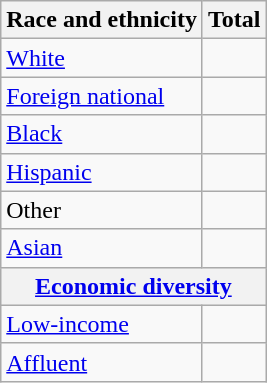<table class="wikitable floatright sortable collapsible"; text-align:right; font-size:80%;">
<tr>
<th>Race and ethnicity</th>
<th colspan="2" data-sort-type=number>Total</th>
</tr>
<tr>
<td><a href='#'>White</a></td>
<td align=right></td>
</tr>
<tr>
<td><a href='#'>Foreign national</a></td>
<td align=right></td>
</tr>
<tr>
<td><a href='#'>Black</a></td>
<td align=right></td>
</tr>
<tr>
<td><a href='#'>Hispanic</a></td>
<td align=right></td>
</tr>
<tr>
<td>Other</td>
<td align=right></td>
</tr>
<tr>
<td><a href='#'>Asian</a></td>
<td align=right></td>
</tr>
<tr>
<th colspan="4" data-sort-type=number><a href='#'>Economic diversity</a></th>
</tr>
<tr>
<td><a href='#'>Low-income</a></td>
<td align=right></td>
</tr>
<tr>
<td><a href='#'>Affluent</a></td>
<td align=right></td>
</tr>
</table>
